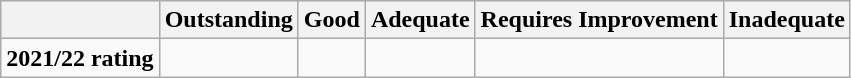<table class="wikitable">
<tr>
<th></th>
<th>Outstanding</th>
<th>Good</th>
<th>Adequate</th>
<th>Requires Improvement</th>
<th>Inadequate</th>
</tr>
<tr style="vertical-align:top;" |>
<td><strong>2021/22 rating</strong></td>
<td></td>
<td></td>
<td></td>
<td></td>
<td></td>
</tr>
</table>
